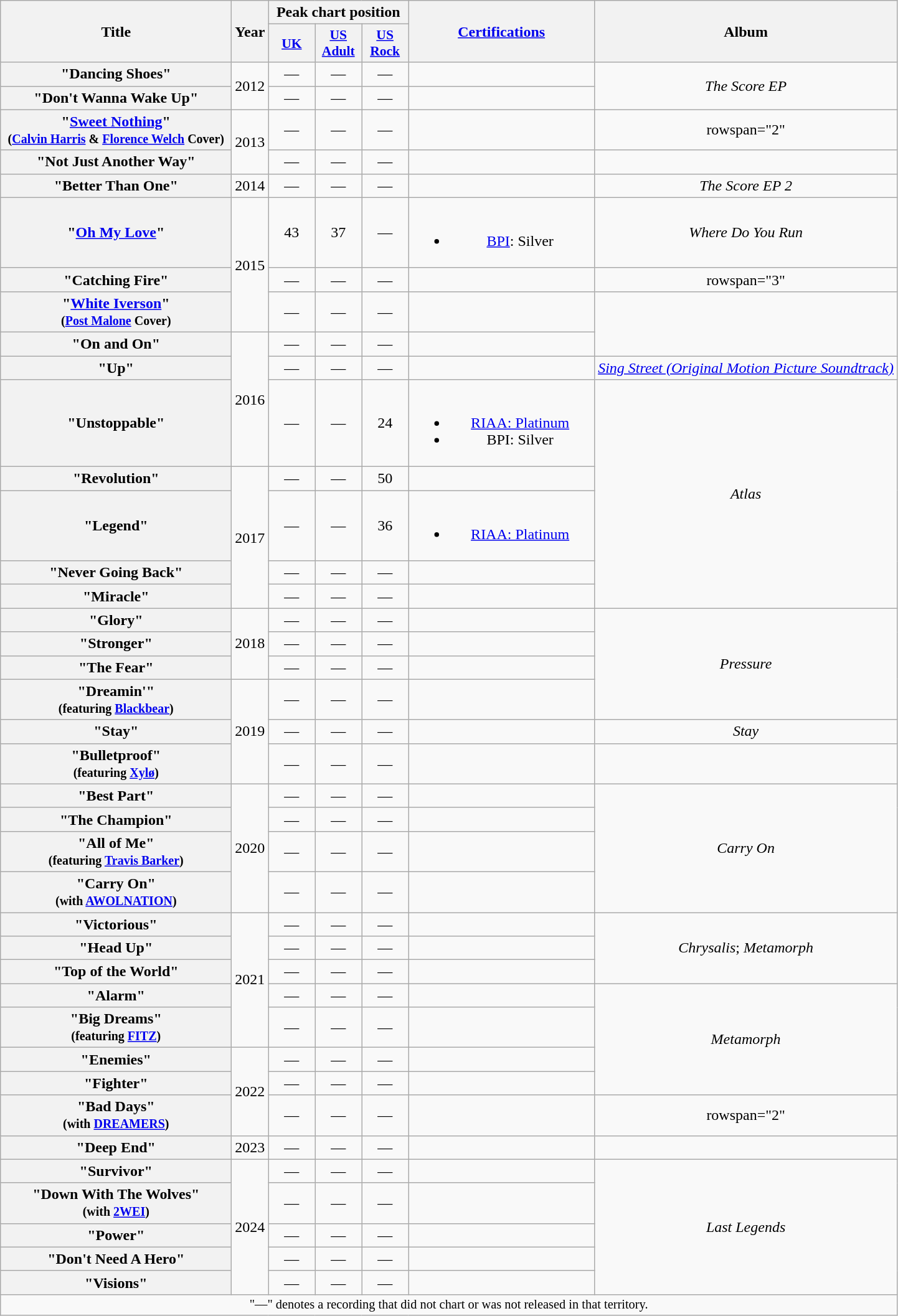<table class="wikitable plainrowheaders" style="text-align:center;">
<tr>
<th scope="col" rowspan="2" style="width:15em;">Title</th>
<th scope="col" rowspan="2">Year</th>
<th scope="col" colspan="3">Peak chart position</th>
<th scope="col" rowspan="2" style="width:12em;"><a href='#'>Certifications</a></th>
<th scope="col" rowspan="2">Album</th>
</tr>
<tr>
<th style="width:3em; font-size:90%"><a href='#'>UK</a><br></th>
<th scope="col" style="width:3em;font-size:90%;"><a href='#'>US<br>Adult</a><br></th>
<th scope="col" style="width:3em;font-size:90%;"><a href='#'>US<br>Rock</a><br></th>
</tr>
<tr>
<th scope="row">"Dancing Shoes"</th>
<td rowspan="2">2012</td>
<td>—</td>
<td>—</td>
<td>—</td>
<td></td>
<td rowspan="2"><em>The Score EP</em></td>
</tr>
<tr>
<th scope="row">"Don't Wanna Wake Up"</th>
<td>—</td>
<td>—</td>
<td>—</td>
<td></td>
</tr>
<tr>
<th scope="row">"<a href='#'>Sweet Nothing</a>"<br><small>(<a href='#'>Calvin Harris</a> & <a href='#'>Florence Welch</a> Cover)</small></th>
<td rowspan="2">2013</td>
<td>—</td>
<td>—</td>
<td>—</td>
<td></td>
<td>rowspan="2" </td>
</tr>
<tr>
<th scope="row">"Not Just Another Way"</th>
<td>—</td>
<td>—</td>
<td>—</td>
<td></td>
</tr>
<tr>
<th scope="row">"Better Than One"</th>
<td>2014</td>
<td>—</td>
<td>—</td>
<td>—</td>
<td></td>
<td rowspan="1"><em>The Score EP 2</em></td>
</tr>
<tr>
<th scope="row">"<a href='#'>Oh My Love</a>"</th>
<td rowspan="3">2015</td>
<td>43</td>
<td>37</td>
<td>—</td>
<td><br><ul><li><a href='#'>BPI</a>: Silver</li></ul></td>
<td rowspan="1"><em>Where Do You Run</em></td>
</tr>
<tr>
<th scope="row">"Catching Fire"</th>
<td>—</td>
<td>—</td>
<td>—</td>
<td></td>
<td>rowspan="3" </td>
</tr>
<tr>
<th scope="row">"<a href='#'>White Iverson</a>"<br><small>(<a href='#'>Post Malone</a> Cover)</small></th>
<td>—</td>
<td>—</td>
<td>—</td>
<td></td>
</tr>
<tr>
<th scope="row">"On and On"</th>
<td rowspan="3">2016</td>
<td>—</td>
<td>—</td>
<td>—</td>
<td></td>
</tr>
<tr>
<th scope="row">"Up"</th>
<td>—</td>
<td>—</td>
<td>—</td>
<td></td>
<td rowspan="1"><em><a href='#'>Sing Street (Original Motion Picture Soundtrack)</a></em></td>
</tr>
<tr>
<th scope="row">"Unstoppable"</th>
<td>—</td>
<td>—</td>
<td>24</td>
<td><br><ul><li><a href='#'>RIAA: Platinum</a></li><li>BPI: Silver</li></ul></td>
<td rowspan="5"><em>Atlas</em></td>
</tr>
<tr>
<th scope="row">"Revolution"</th>
<td rowspan="4">2017</td>
<td>—</td>
<td>—</td>
<td>50</td>
<td></td>
</tr>
<tr>
<th scope="row">"Legend"</th>
<td>—</td>
<td>—</td>
<td>36</td>
<td><br><ul><li><a href='#'>RIAA: Platinum</a></li></ul></td>
</tr>
<tr>
<th scope="row">"Never Going Back"</th>
<td>—</td>
<td>—</td>
<td>—</td>
<td></td>
</tr>
<tr>
<th scope="row">"Miracle"</th>
<td>—</td>
<td>—</td>
<td>—</td>
<td></td>
</tr>
<tr>
<th scope="row">"Glory"</th>
<td rowspan="3">2018</td>
<td>—</td>
<td>—</td>
<td>—</td>
<td></td>
<td rowspan="4"><em>Pressure</em></td>
</tr>
<tr>
<th scope="row">"Stronger"</th>
<td>—</td>
<td>—</td>
<td>—</td>
<td></td>
</tr>
<tr>
<th scope="row">"The Fear"</th>
<td>—</td>
<td>—</td>
<td>—</td>
<td></td>
</tr>
<tr>
<th scope="row">"Dreamin'"<br><small>(featuring <a href='#'>Blackbear</a>)</small></th>
<td rowspan="3">2019</td>
<td>—</td>
<td>—</td>
<td>—</td>
<td></td>
</tr>
<tr>
<th scope="row">"Stay"</th>
<td>—</td>
<td>—</td>
<td>—</td>
<td></td>
<td><em>Stay</em></td>
</tr>
<tr>
<th scope="row">"Bulletproof"<br><small>(featuring <a href='#'>Xylø</a>)</small></th>
<td>—</td>
<td>—</td>
<td>—</td>
<td></td>
<td></td>
</tr>
<tr>
<th scope="row">"Best Part"</th>
<td rowspan="4">2020</td>
<td>—</td>
<td>—</td>
<td>—</td>
<td></td>
<td rowspan="4"><em>Carry On</em></td>
</tr>
<tr>
<th scope="row">"The Champion"</th>
<td>—</td>
<td>—</td>
<td>—</td>
<td></td>
</tr>
<tr>
<th scope="row">"All of Me"<br><small>(featuring <a href='#'>Travis Barker</a>)</small></th>
<td>—</td>
<td>—</td>
<td>—</td>
<td></td>
</tr>
<tr>
<th scope="row">"Carry On"<br><small>(with <a href='#'>AWOLNATION</a>)</small></th>
<td>—</td>
<td>—</td>
<td>—</td>
<td></td>
</tr>
<tr>
<th scope="row">"Victorious"</th>
<td rowspan="5">2021</td>
<td>—</td>
<td>—</td>
<td>—</td>
<td></td>
<td rowspan="3"><em>Chrysalis</em>; <em>Metamorph</em></td>
</tr>
<tr>
<th scope="row">"Head Up"</th>
<td>—</td>
<td>—</td>
<td>—</td>
<td></td>
</tr>
<tr>
<th scope="row">"Top of the World"</th>
<td>—</td>
<td>—</td>
<td>—</td>
<td></td>
</tr>
<tr>
<th scope="row">"Alarm"</th>
<td>—</td>
<td>—</td>
<td>—</td>
<td></td>
<td rowspan="4"><em>Metamorph</em></td>
</tr>
<tr>
<th scope="row">"Big Dreams"<br><small>(featuring <a href='#'>FITZ</a>)</small></th>
<td>—</td>
<td>—</td>
<td>—</td>
<td></td>
</tr>
<tr>
<th scope="row">"Enemies"</th>
<td rowspan="3">2022</td>
<td>—</td>
<td>—</td>
<td>—</td>
<td></td>
</tr>
<tr>
<th scope="row">"Fighter"</th>
<td>—</td>
<td>—</td>
<td>—</td>
<td></td>
</tr>
<tr>
<th scope="row">"Bad Days"<br><small>(with <a href='#'>DREAMERS</a>)</small></th>
<td>—</td>
<td>—</td>
<td>—</td>
<td></td>
<td>rowspan="2" </td>
</tr>
<tr>
<th scope="row">"Deep End"</th>
<td>2023</td>
<td>—</td>
<td>—</td>
<td>—</td>
<td></td>
</tr>
<tr>
<th scope="row">"Survivor"</th>
<td rowspan="5">2024</td>
<td>—</td>
<td>—</td>
<td>—</td>
<td></td>
<td rowspan="5"><em>Last Legends</em></td>
</tr>
<tr>
<th scope="row">"Down With The Wolves"<br><small>(with <a href='#'>2WEI</a>)</small></th>
<td>—</td>
<td>—</td>
<td>—</td>
<td></td>
</tr>
<tr>
<th scope="row">"Power"</th>
<td>—</td>
<td>—</td>
<td>—</td>
<td></td>
</tr>
<tr>
<th scope="row">"Don't Need A Hero"</th>
<td>—</td>
<td>—</td>
<td>—</td>
<td></td>
</tr>
<tr>
<th scope="row">"Visions"</th>
<td>—</td>
<td>—</td>
<td>—</td>
<td></td>
</tr>
<tr>
<td colspan="7" style="font-size:85%">"—" denotes a recording that did not chart or was not released in that territory.</td>
</tr>
</table>
